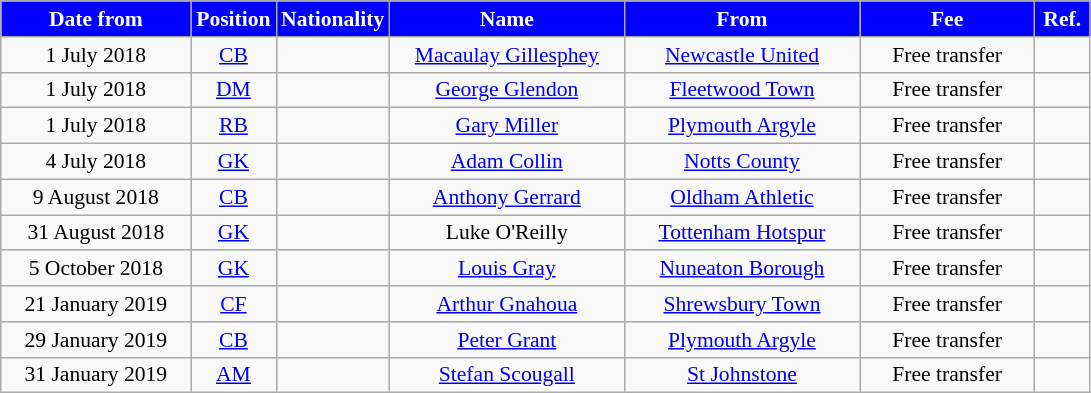<table class="wikitable"  style="text-align:center; font-size:90%; ">
<tr>
<th style="background:blue; color:white; width:120px;">Date from</th>
<th style="background:blue; color:white; width:50px;">Position</th>
<th style="background:blue; color:white; width:50px;">Nationality</th>
<th style="background:blue; color:white; width:150px;">Name</th>
<th style="background:blue; color:white; width:150px;">From</th>
<th style="background:blue; color:white; width:110px;">Fee</th>
<th style="background:blue; color:white; width:30px;">Ref.</th>
</tr>
<tr>
<td>1 July 2018</td>
<td><a href='#'>CB</a></td>
<td></td>
<td><a href='#'>Macaulay Gillesphey</a></td>
<td> <a href='#'>Newcastle United</a></td>
<td>Free transfer</td>
<td></td>
</tr>
<tr>
<td>1 July 2018</td>
<td><a href='#'>DM</a></td>
<td></td>
<td><a href='#'>George Glendon</a></td>
<td> <a href='#'>Fleetwood Town</a></td>
<td>Free transfer</td>
<td></td>
</tr>
<tr>
<td>1 July 2018</td>
<td><a href='#'>RB</a></td>
<td></td>
<td><a href='#'>Gary Miller</a></td>
<td> <a href='#'>Plymouth Argyle</a></td>
<td>Free transfer</td>
<td></td>
</tr>
<tr>
<td>4 July 2018</td>
<td><a href='#'>GK</a></td>
<td></td>
<td><a href='#'>Adam Collin</a></td>
<td> <a href='#'>Notts County</a></td>
<td>Free transfer</td>
<td></td>
</tr>
<tr>
<td>9 August 2018</td>
<td><a href='#'>CB</a></td>
<td></td>
<td><a href='#'>Anthony Gerrard</a></td>
<td> <a href='#'>Oldham Athletic</a></td>
<td>Free transfer</td>
<td></td>
</tr>
<tr>
<td>31 August 2018</td>
<td><a href='#'>GK</a></td>
<td></td>
<td>Luke O'Reilly</td>
<td> <a href='#'>Tottenham Hotspur</a></td>
<td>Free transfer</td>
<td></td>
</tr>
<tr>
<td>5 October 2018</td>
<td><a href='#'>GK</a></td>
<td></td>
<td><a href='#'>Louis Gray</a></td>
<td> <a href='#'>Nuneaton Borough</a></td>
<td>Free transfer</td>
<td></td>
</tr>
<tr>
<td>21 January 2019</td>
<td><a href='#'>CF</a></td>
<td></td>
<td><a href='#'>Arthur Gnahoua</a></td>
<td> <a href='#'>Shrewsbury Town</a></td>
<td>Free transfer</td>
<td></td>
</tr>
<tr>
<td>29 January 2019</td>
<td><a href='#'>CB</a></td>
<td></td>
<td><a href='#'>Peter Grant</a></td>
<td> <a href='#'>Plymouth Argyle</a></td>
<td>Free transfer</td>
<td></td>
</tr>
<tr>
<td>31 January 2019</td>
<td><a href='#'>AM</a></td>
<td></td>
<td><a href='#'>Stefan Scougall</a></td>
<td> <a href='#'>St Johnstone</a></td>
<td>Free transfer</td>
<td></td>
</tr>
</table>
